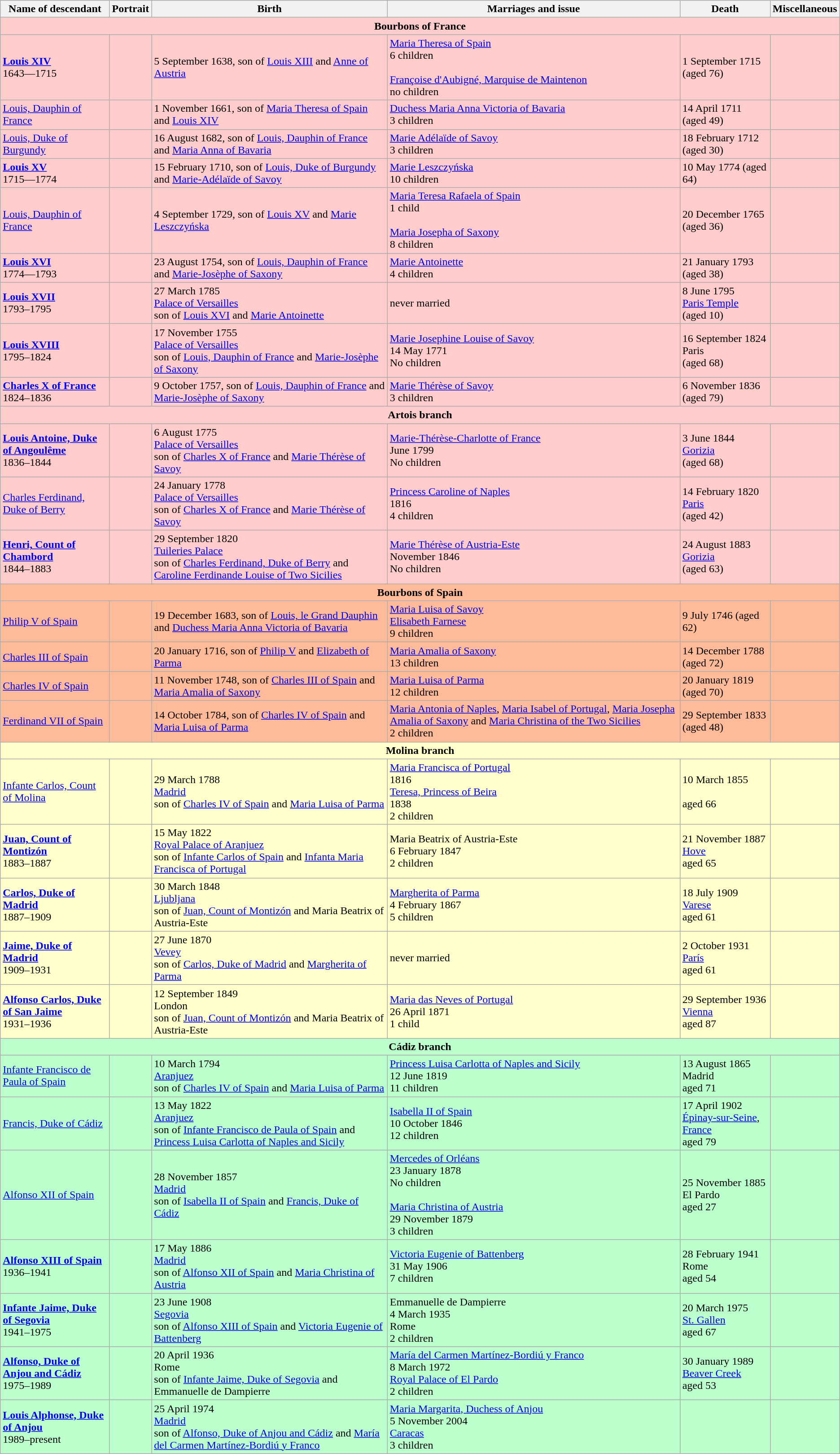<table class="wikitable">
<tr>
<th>Name of descendant</th>
<th>Portrait</th>
<th>Birth</th>
<th>Marriages and issue</th>
<th>Death</th>
<th>Miscellaneous</th>
</tr>
<tr style="background:#fcc;">
<td colspan=6 style="text-align:center;"><strong>Bourbons of France</strong></td>
</tr>
<tr style="background:#fcc;">
<td><strong><a href='#'>Louis XIV</a> </strong><br>1643—1715</td>
<td></td>
<td>5 September 1638, son of <a href='#'>Louis XIII</a> and <a href='#'>Anne of Austria</a></td>
<td><a href='#'>Maria Theresa of Spain</a><br>6 children<br><br><a href='#'>Françoise d'Aubigné, Marquise de Maintenon</a><br>no children</td>
<td>1 September 1715 (aged 76)</td>
<td></td>
</tr>
<tr style="background:#fcc;">
<td><a href='#'>Louis, Dauphin of France</a></td>
<td></td>
<td>1 November 1661, son of <a href='#'>Maria Theresa of Spain</a> and <a href='#'>Louis XIV</a></td>
<td><a href='#'>Duchess Maria Anna Victoria of Bavaria</a><br>3 children</td>
<td>14 April 1711 (aged 49)</td>
<td></td>
</tr>
<tr style="background:#fcc;">
<td><a href='#'>Louis, Duke of Burgundy</a></td>
<td></td>
<td>16 August 1682, son of <a href='#'>Louis, Dauphin of France</a> and <a href='#'>Maria Anna of Bavaria</a></td>
<td><a href='#'>Marie Adélaïde of Savoy</a><br>3 children</td>
<td>18 February 1712 (aged 30)</td>
<td></td>
</tr>
<tr style="background:#fcc;">
<td><strong><a href='#'>Louis XV</a></strong><br>1715—1774</td>
<td></td>
<td>15 February 1710, son of <a href='#'>Louis, Duke of Burgundy</a> and <a href='#'>Marie-Adélaïde of Savoy</a></td>
<td><a href='#'>Marie Leszczyńska</a><br>10 children</td>
<td>10 May 1774 (aged 64)</td>
<td></td>
</tr>
<tr style="background:#fcc;">
<td><a href='#'>Louis, Dauphin of France</a></td>
<td></td>
<td>4 September 1729, son of <a href='#'>Louis XV</a> and <a href='#'>Marie Leszczyńska</a></td>
<td><a href='#'>Maria Teresa Rafaela of Spain</a><br>1 child<br><br><a href='#'>Maria Josepha of Saxony</a><br>8 children</td>
<td>20 December 1765 (aged 36)</td>
<td></td>
</tr>
<tr style="background:#fcc;">
<td><strong><a href='#'>Louis XVI</a></strong><br>1774—1793</td>
<td></td>
<td>23 August 1754, son of <a href='#'>Louis, Dauphin of France</a> and <a href='#'>Marie-Josèphe of Saxony</a></td>
<td><a href='#'>Marie Antoinette</a><br>4 children</td>
<td>21 January 1793<br>(aged 38)</td>
<td></td>
</tr>
<tr style="background:#fcc;">
<td><strong><a href='#'>Louis XVII</a></strong><br>1793–1795</td>
<td></td>
<td>27 March 1785<br><a href='#'>Palace of Versailles</a><br>son of <a href='#'>Louis XVI</a> and <a href='#'>Marie Antoinette</a></td>
<td>never married</td>
<td>8 June 1795<br><a href='#'>Paris Temple</a><br>(aged 10)</td>
<td></td>
</tr>
<tr style="background:#fcc;">
<td><strong><a href='#'>Louis XVIII</a></strong><br>1795–1824</td>
<td></td>
<td>17 November 1755<br><a href='#'>Palace of Versailles</a><br>son of <a href='#'>Louis, Dauphin of France</a> and <a href='#'>Marie-Josèphe of Saxony</a></td>
<td><a href='#'>Marie Josephine Louise of Savoy</a><br>14 May 1771<br>No children</td>
<td>16 September 1824<br>Paris<br>(aged 68)</td>
<td></td>
</tr>
<tr style="background:#fcc;">
<td><strong><a href='#'>Charles X of France</a></strong><br>1824–1836</td>
<td></td>
<td>9 October 1757, son of <a href='#'>Louis, Dauphin of France</a> and <a href='#'>Marie-Josèphe of Saxony</a></td>
<td><a href='#'>Marie Thérèse of Savoy</a><br>3 children</td>
<td>6 November 1836<br>(aged 79)</td>
<td></td>
</tr>
<tr style="background:#fcc;">
<td colspan=6 style="text-align:center;"><strong>Artois branch</strong></td>
</tr>
<tr style="background:#fcc;">
<td><strong><a href='#'>Louis Antoine, Duke of Angoulême</a></strong><br>1836–1844</td>
<td></td>
<td>6 August 1775<br><a href='#'>Palace of Versailles</a><br>son of <a href='#'>Charles X of France</a> and <a href='#'>Marie Thérèse of Savoy</a></td>
<td><a href='#'>Marie-Thérèse-Charlotte of France</a><br>June 1799<br>No children</td>
<td>3 June 1844<br><a href='#'>Gorizia</a><br>(aged 68)</td>
<td></td>
</tr>
<tr style="background:#fcc;">
<td><a href='#'>Charles Ferdinand, Duke of Berry</a></td>
<td></td>
<td>24 January 1778<br><a href='#'>Palace of Versailles</a><br>son of <a href='#'>Charles X of France</a> and <a href='#'>Marie Thérèse of Savoy</a></td>
<td><a href='#'>Princess Caroline of Naples</a><br>1816<br>4 children</td>
<td>14 February 1820<br><a href='#'>Paris</a><br>(aged 42)</td>
<td></td>
</tr>
<tr style="background:#fcc;">
<td><strong><a href='#'>Henri, Count of Chambord</a></strong><br>1844–1883</td>
<td></td>
<td>29 September 1820<br><a href='#'>Tuileries Palace</a><br>son of <a href='#'>Charles Ferdinand, Duke of Berry</a> and <a href='#'>Caroline Ferdinande Louise of Two Sicilies</a></td>
<td><a href='#'>Marie Thérèse of Austria-Este</a><br>November 1846<br>No children</td>
<td>24 August 1883<br><a href='#'>Gorizia</a><br>(aged 63)</td>
<td></td>
</tr>
<tr style="background:#fb9;">
<td colspan=6 style="text-align:center;"><strong>Bourbons of Spain</strong></td>
</tr>
<tr style="background:#fb9;">
<td><a href='#'>Philip V of Spain</a></td>
<td></td>
<td>19 December 1683, son of <a href='#'>Louis, le Grand Dauphin</a> and <a href='#'>Duchess Maria Anna Victoria of Bavaria</a></td>
<td><a href='#'>Maria Luisa of Savoy</a><br><a href='#'>Elisabeth Farnese</a><br>9 children</td>
<td>9 July 1746 (aged 62)</td>
<td></td>
</tr>
<tr style="background:#fb9;">
<td><a href='#'>Charles III of Spain</a></td>
<td></td>
<td>20 January 1716, son of <a href='#'>Philip V</a> and <a href='#'>Elizabeth of Parma</a></td>
<td><a href='#'>Maria Amalia of Saxony</a><br>13 children</td>
<td>14 December 1788 (aged 72)</td>
<td></td>
</tr>
<tr style="background:#fb9;">
<td><a href='#'>Charles IV of Spain</a></td>
<td></td>
<td>11 November 1748, son of <a href='#'>Charles III of Spain</a> and <a href='#'>Maria Amalia of Saxony</a></td>
<td><a href='#'>Maria Luisa of Parma</a><br>12 children</td>
<td>20 January 1819 (aged 70)</td>
<td></td>
</tr>
<tr style="background:#fb9;">
<td><a href='#'>Ferdinand VII of Spain</a></td>
<td></td>
<td>14 October 1784, son of <a href='#'>Charles IV of Spain</a> and <a href='#'>Maria Luisa of Parma</a></td>
<td><a href='#'>Maria Antonia of Naples</a>, <a href='#'>Maria Isabel of Portugal</a>, <a href='#'>Maria Josepha Amalia of Saxony</a> and <a href='#'>Maria Christina of the Two Sicilies</a><br> 2 children</td>
<td>29 September 1833 (aged 48)</td>
<td></td>
</tr>
<tr style="background:#ffc;">
<td colspan=6 style="text-align:center;"><strong>Molina branch</strong></td>
</tr>
<tr style="background:#ffc;">
<td><a href='#'>Infante Carlos, Count of Molina</a></td>
<td></td>
<td>29 March 1788<br><a href='#'>Madrid</a><br>son of <a href='#'>Charles IV of Spain</a> and <a href='#'>Maria Luisa of Parma</a></td>
<td><a href='#'>Maria Francisca of Portugal</a><br>1816<br><a href='#'>Teresa, Princess of Beira</a><br>1838<br>2 children</td>
<td>10 March 1855<br><br>aged 66</td>
<td></td>
</tr>
<tr style="background:#ffc;">
<td><strong><a href='#'>Juan, Count of Montizón</a></strong><br>1883–1887</td>
<td></td>
<td>15 May 1822<br><a href='#'>Royal Palace of Aranjuez</a><br>son of <a href='#'>Infante Carlos of Spain</a> and <a href='#'>Infanta Maria Francisca of Portugal</a></td>
<td>Maria Beatrix of Austria-Este<br>6 February 1847<br>2 children</td>
<td>21 November 1887<br><a href='#'>Hove</a><br>aged 65</td>
<td></td>
</tr>
<tr style="background:#ffc;">
<td><strong><a href='#'>Carlos, Duke of Madrid</a></strong><br>1887–1909</td>
<td></td>
<td>30 March 1848<br><a href='#'>Ljubljana</a><br>son of <a href='#'>Juan, Count of Montizón</a> and Maria Beatrix of Austria-Este</td>
<td><a href='#'>Margherita of Parma</a><br>4 February 1867<br>5 children</td>
<td>18 July 1909<br><a href='#'>Varese</a><br>aged 61</td>
<td></td>
</tr>
<tr style="background:#ffc;">
<td><strong><a href='#'>Jaime, Duke of Madrid</a></strong><br>1909–1931</td>
<td></td>
<td>27 June 1870<br><a href='#'>Vevey</a><br>son of <a href='#'>Carlos, Duke of Madrid</a> and <a href='#'>Margherita of Parma</a></td>
<td>never married</td>
<td>2 October 1931<br><a href='#'>París</a><br>aged 61</td>
<td></td>
</tr>
<tr style="background:#ffc;">
<td><strong><a href='#'>Alfonso Carlos, Duke of San Jaime</a></strong><br>1931–1936</td>
<td></td>
<td>12 September 1849<br>London<br>son of <a href='#'>Juan, Count of Montizón</a> and Maria Beatrix of Austria-Este</td>
<td><a href='#'>Maria das Neves of Portugal</a><br>26 April 1871<br>1 child</td>
<td>29 September 1936<br><a href='#'>Vienna</a><br>aged 87</td>
<td></td>
</tr>
<tr style="background:#bfc;">
<td colspan=6 style="text-align:center;"><strong>Cádiz branch</strong></td>
</tr>
<tr style="background:#bfc;">
<td><a href='#'>Infante Francisco de Paula of Spain</a></td>
<td></td>
<td>10 March 1794<br><a href='#'>Aranjuez</a><br>son of <a href='#'>Charles IV of Spain</a> and <a href='#'>Maria Luisa of Parma</a></td>
<td><a href='#'>Princess Luisa Carlotta of Naples and Sicily</a><br>12 June 1819<br>11 children</td>
<td>13 August 1865<br>Madrid<br>aged 71</td>
<td></td>
</tr>
<tr style="background:#bfc;">
<td><a href='#'>Francis, Duke of Cádiz</a></td>
<td></td>
<td>13 May 1822<br><a href='#'>Aranjuez</a><br>son of <a href='#'>Infante Francisco de Paula of Spain</a> and <a href='#'>Princess Luisa Carlotta of Naples and Sicily</a></td>
<td><a href='#'>Isabella II of Spain</a><br>10 October 1846<br>12 children</td>
<td>17 April 1902<br><a href='#'>Épinay-sur-Seine</a>, <a href='#'>France</a><br>aged 79</td>
<td></td>
</tr>
<tr style="background:#bfc;">
<td><a href='#'>Alfonso XII of Spain</a></td>
<td></td>
<td>28 November 1857<br><a href='#'>Madrid</a><br>son of <a href='#'>Isabella II of Spain</a> and <a href='#'>Francis, Duke of Cádiz</a></td>
<td><a href='#'>Mercedes of Orléans</a><br>23 January 1878<br>No children<br><br><a href='#'>Maria Christina of Austria</a><br>29 November 1879<br>3 children</td>
<td>25 November 1885<br>El Pardo<br>aged 27</td>
<td></td>
</tr>
<tr style="background:#bfc;">
<td><strong><a href='#'>Alfonso XIII of Spain</a></strong><br>1936–1941</td>
<td></td>
<td>17 May 1886<br><a href='#'>Madrid</a><br>son of <a href='#'>Alfonso XII of Spain</a> and <a href='#'>Maria Christina of Austria</a></td>
<td><a href='#'>Victoria Eugenie of Battenberg</a><br>31 May 1906<br>7 children</td>
<td>28 February 1941<br>Rome<br>aged 54</td>
<td></td>
</tr>
<tr style="background:#bfc;">
<td><strong><a href='#'>Infante Jaime, Duke of Segovia</a></strong><br>1941–1975</td>
<td></td>
<td>23 June 1908<br><a href='#'>Segovia</a><br>son of <a href='#'>Alfonso XIII of Spain</a> and <a href='#'>Victoria Eugenie of Battenberg</a></td>
<td>Emmanuelle de Dampierre<br>4 March 1935<br>Rome<br>2 children</td>
<td>20 March 1975<br><a href='#'>St. Gallen</a><br>aged 67</td>
<td></td>
</tr>
<tr style="background:#bfc;">
<td><strong><a href='#'>Alfonso, Duke of Anjou and Cádiz</a></strong><br>1975–1989</td>
<td></td>
<td>20 April 1936<br>Rome<br>son of <a href='#'>Infante Jaime, Duke of Segovia</a> and Emmanuelle de Dampierre</td>
<td><a href='#'>María del Carmen Martínez-Bordiú y Franco</a><br>8 March 1972<br><a href='#'>Royal Palace of El Pardo</a><br>2 children</td>
<td>30 January 1989<br><a href='#'>Beaver Creek</a><br>aged 53</td>
<td></td>
</tr>
<tr style="background:#bfc;">
<td><strong><a href='#'>Louis Alphonse, Duke of Anjou</a></strong><br>1989–present</td>
<td></td>
<td>25 April 1974<br><a href='#'>Madrid</a><br>son of <a href='#'>Alfonso, Duke of Anjou and Cádiz</a> and <a href='#'>María del Carmen Martínez-Bordiú y Franco</a></td>
<td><a href='#'>Maria Margarita, Duchess of Anjou</a><br>5 November 2004<br><a href='#'>Caracas</a><br>3 children</td>
<td></td>
<td></td>
</tr>
</table>
